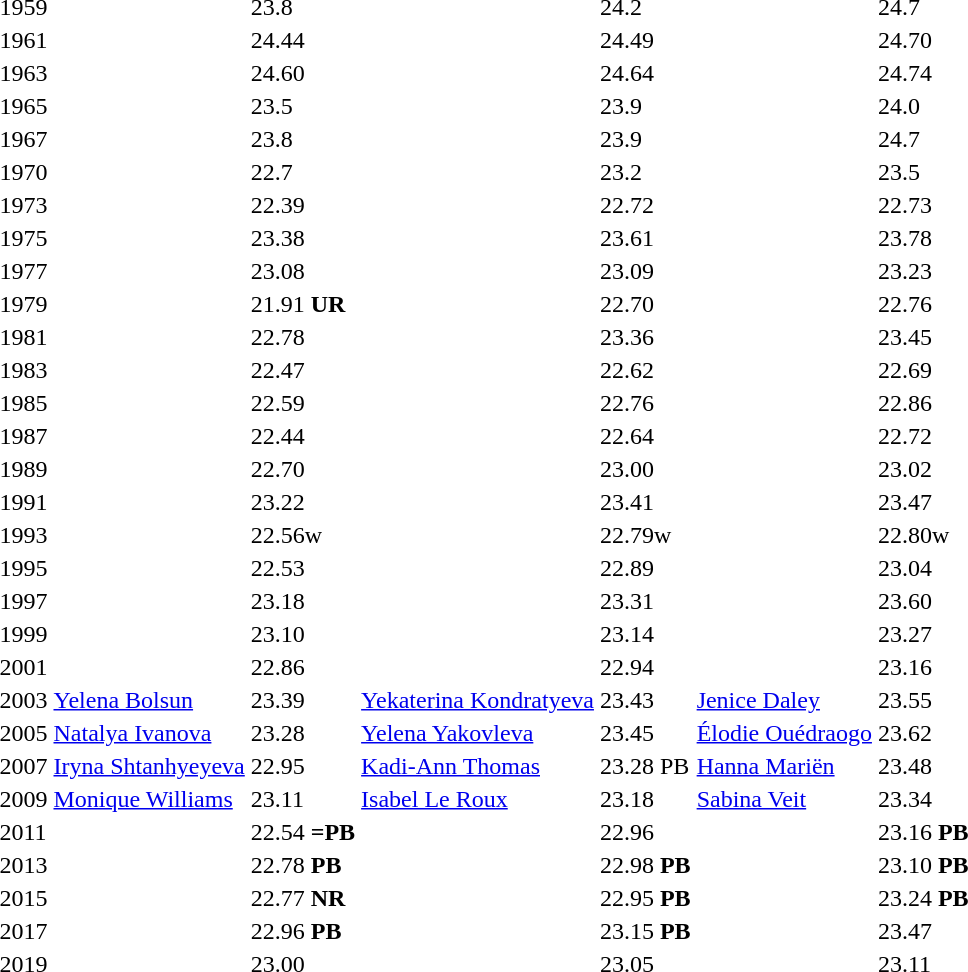<table>
<tr>
<td>1959</td>
<td></td>
<td>23.8</td>
<td></td>
<td>24.2</td>
<td></td>
<td>24.7</td>
</tr>
<tr>
<td>1961</td>
<td></td>
<td>24.44</td>
<td></td>
<td>24.49</td>
<td></td>
<td>24.70</td>
</tr>
<tr>
<td>1963</td>
<td></td>
<td>24.60</td>
<td></td>
<td>24.64</td>
<td></td>
<td>24.74</td>
</tr>
<tr>
<td>1965</td>
<td></td>
<td>23.5</td>
<td></td>
<td>23.9</td>
<td></td>
<td>24.0</td>
</tr>
<tr>
<td>1967</td>
<td></td>
<td>23.8</td>
<td></td>
<td>23.9</td>
<td></td>
<td>24.7</td>
</tr>
<tr>
<td>1970</td>
<td></td>
<td>22.7</td>
<td></td>
<td>23.2</td>
<td></td>
<td>23.5</td>
</tr>
<tr>
<td>1973</td>
<td></td>
<td>22.39</td>
<td></td>
<td>22.72</td>
<td></td>
<td>22.73</td>
</tr>
<tr>
<td>1975</td>
<td></td>
<td>23.38</td>
<td></td>
<td>23.61</td>
<td></td>
<td>23.78</td>
</tr>
<tr>
<td>1977</td>
<td></td>
<td>23.08</td>
<td></td>
<td>23.09</td>
<td></td>
<td>23.23</td>
</tr>
<tr>
<td>1979</td>
<td></td>
<td>21.91 <strong>UR</strong></td>
<td></td>
<td>22.70</td>
<td></td>
<td>22.76</td>
</tr>
<tr>
<td>1981</td>
<td></td>
<td>22.78</td>
<td></td>
<td>23.36</td>
<td></td>
<td>23.45</td>
</tr>
<tr>
<td>1983</td>
<td></td>
<td>22.47</td>
<td></td>
<td>22.62</td>
<td></td>
<td>22.69</td>
</tr>
<tr>
<td>1985</td>
<td></td>
<td>22.59</td>
<td></td>
<td>22.76</td>
<td></td>
<td>22.86</td>
</tr>
<tr>
<td>1987</td>
<td></td>
<td>22.44</td>
<td></td>
<td>22.64</td>
<td></td>
<td>22.72</td>
</tr>
<tr>
<td>1989</td>
<td></td>
<td>22.70</td>
<td></td>
<td>23.00</td>
<td></td>
<td>23.02</td>
</tr>
<tr>
<td>1991</td>
<td></td>
<td>23.22</td>
<td></td>
<td>23.41</td>
<td></td>
<td>23.47</td>
</tr>
<tr>
<td>1993</td>
<td></td>
<td>22.56w</td>
<td></td>
<td>22.79w</td>
<td></td>
<td>22.80w</td>
</tr>
<tr>
<td>1995</td>
<td></td>
<td>22.53</td>
<td></td>
<td>22.89</td>
<td></td>
<td>23.04</td>
</tr>
<tr>
<td>1997</td>
<td></td>
<td>23.18</td>
<td></td>
<td>23.31</td>
<td></td>
<td>23.60</td>
</tr>
<tr>
<td>1999</td>
<td></td>
<td>23.10</td>
<td></td>
<td>23.14</td>
<td></td>
<td>23.27</td>
</tr>
<tr>
<td>2001</td>
<td></td>
<td>22.86</td>
<td></td>
<td>22.94</td>
<td></td>
<td>23.16</td>
</tr>
<tr>
<td>2003</td>
<td><a href='#'>Yelena Bolsun</a><br> </td>
<td>23.39</td>
<td><a href='#'>Yekaterina Kondratyeva</a><br> </td>
<td>23.43</td>
<td><a href='#'>Jenice Daley</a><br> </td>
<td>23.55</td>
</tr>
<tr>
<td>2005</td>
<td><a href='#'>Natalya Ivanova</a><br> </td>
<td>23.28</td>
<td><a href='#'>Yelena Yakovleva</a><br> </td>
<td>23.45</td>
<td><a href='#'>Élodie Ouédraogo</a><br> </td>
<td>23.62</td>
</tr>
<tr>
<td>2007</td>
<td><a href='#'>Iryna Shtanhyeyeva</a><br> </td>
<td>22.95</td>
<td><a href='#'>Kadi-Ann Thomas</a><br> </td>
<td>23.28 PB</td>
<td><a href='#'>Hanna Mariën</a><br> </td>
<td>23.48</td>
</tr>
<tr>
<td>2009</td>
<td><a href='#'>Monique Williams</a><br> </td>
<td>23.11</td>
<td><a href='#'>Isabel Le Roux</a><br> </td>
<td>23.18</td>
<td><a href='#'>Sabina Veit</a> <br> </td>
<td>23.34</td>
</tr>
<tr>
<td>2011</td>
<td></td>
<td>22.54 <strong>=PB</strong></td>
<td></td>
<td>22.96</td>
<td></td>
<td>23.16 <strong>PB</strong></td>
</tr>
<tr>
<td>2013</td>
<td></td>
<td>22.78 <strong>PB</strong></td>
<td></td>
<td>22.98 <strong>PB</strong></td>
<td></td>
<td>23.10 <strong>PB</strong></td>
</tr>
<tr>
<td>2015</td>
<td></td>
<td>22.77 <strong>NR</strong></td>
<td></td>
<td>22.95 <strong>PB</strong></td>
<td></td>
<td>23.24 <strong>PB</strong></td>
</tr>
<tr>
<td>2017</td>
<td></td>
<td>22.96 <strong>PB</strong></td>
<td></td>
<td>23.15 <strong>PB</strong></td>
<td></td>
<td>23.47</td>
</tr>
<tr>
<td>2019</td>
<td></td>
<td>23.00 </td>
<td></td>
<td>23.05</td>
<td></td>
<td>23.11 </td>
</tr>
</table>
